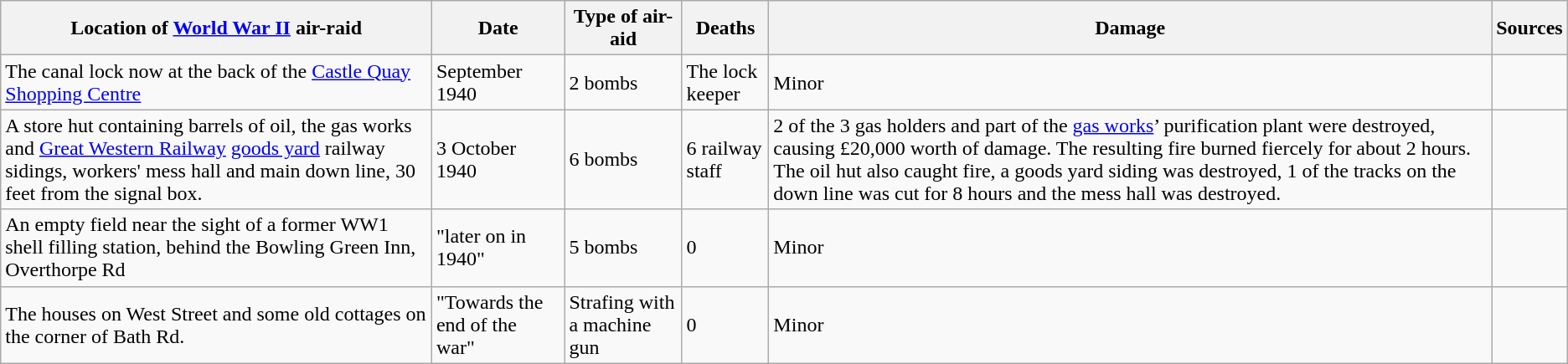<table class="wikitable sortable">
<tr>
<th>Location of <a href='#'>World War II</a> air-raid</th>
<th>Date</th>
<th>Type of air-aid</th>
<th>Deaths</th>
<th>Damage</th>
<th>Sources</th>
</tr>
<tr>
<td>The canal lock now at the back of the <a href='#'>Castle Quay Shopping Centre</a></td>
<td>September 1940</td>
<td>2 bombs</td>
<td>The lock keeper</td>
<td>Minor</td>
<td></td>
</tr>
<tr>
<td>A store hut containing barrels of oil, the gas works and <a href='#'>Great Western Railway</a> <a href='#'>goods yard</a> railway sidings, workers' mess hall and main down line, 30 feet from the signal box.</td>
<td>3 October 1940</td>
<td>6 bombs</td>
<td>6 railway staff</td>
<td>2 of the 3 gas holders and part of the <a href='#'>gas works</a>’ purification plant were destroyed, causing £20,000 worth of damage. The resulting fire burned fiercely for about 2 hours. The oil hut also caught fire, a goods yard siding was destroyed, 1 of the tracks on the down line was cut for 8 hours and the mess hall was destroyed.</td>
<td></td>
</tr>
<tr>
<td>An empty field near the sight of a former WW1 shell filling station, behind the Bowling Green Inn, Overthorpe Rd</td>
<td>"later on in 1940"</td>
<td>5 bombs</td>
<td>0</td>
<td>Minor</td>
<td></td>
</tr>
<tr>
<td>The houses on West Street and some old cottages on the corner of Bath Rd.</td>
<td>"Towards the end of the war"</td>
<td>Strafing with a machine gun</td>
<td>0</td>
<td>Minor</td>
<td></td>
</tr>
</table>
